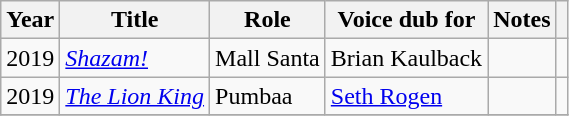<table class="wikitable">
<tr>
<th>Year</th>
<th>Title</th>
<th>Role</th>
<th>Voice dub for</th>
<th>Notes</th>
<th></th>
</tr>
<tr>
<td>2019</td>
<td><em><a href='#'>Shazam!</a></em></td>
<td>Mall Santa</td>
<td>Brian Kaulback</td>
<td></td>
<td></td>
</tr>
<tr>
<td>2019</td>
<td><em><a href='#'>The Lion King</a></em></td>
<td>Pumbaa</td>
<td><a href='#'>Seth Rogen</a></td>
<td></td>
<td></td>
</tr>
<tr>
</tr>
</table>
